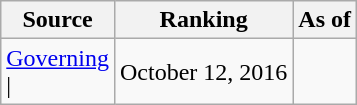<table class="wikitable" style="text-align:center">
<tr>
<th>Source</th>
<th>Ranking</th>
<th>As of</th>
</tr>
<tr>
<td align=left><a href='#'>Governing</a><br>| </td>
<td>October 12, 2016</td>
</tr>
</table>
